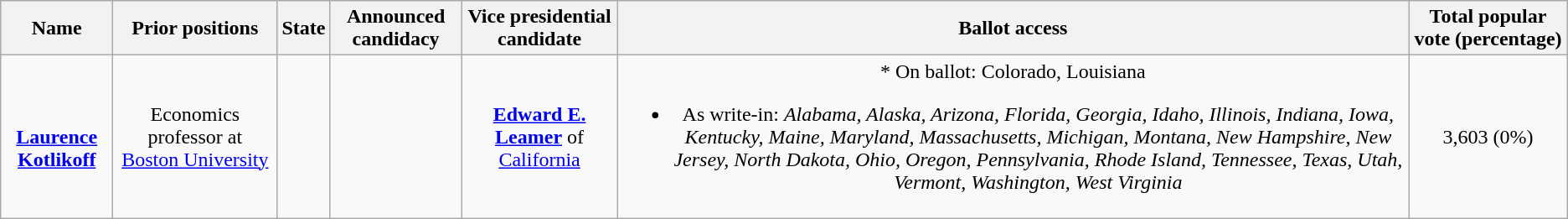<table class="wikitable" style="text-align:center">
<tr>
<th>Name</th>
<th>Prior positions</th>
<th>State</th>
<th>Announced candidacy</th>
<th>Vice presidential candidate</th>
<th>Ballot access</th>
<th>Total popular vote (percentage)</th>
</tr>
<tr>
<td><br><strong><a href='#'>Laurence Kotlikoff</a></strong></td>
<td>Economics professor at <a href='#'>Boston University</a></td>
<td></td>
<td></td>
<td><strong><a href='#'>Edward E. Leamer</a></strong>  of <a href='#'>California</a></td>
<td>* On ballot: Colorado, Louisiana<br><ul><li>As write-in: <em>Alabama, Alaska, Arizona, Florida, Georgia, Idaho, Illinois, Indiana, Iowa, Kentucky, Maine, Maryland, Massachusetts, Michigan, Montana, New Hampshire, New Jersey, North Dakota, Ohio, Oregon, Pennsylvania, Rhode Island, Tennessee, Texas, Utah, Vermont, Washington, West Virginia</em></li></ul></td>
<td>3,603 (0%)</td>
</tr>
</table>
